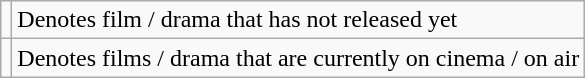<table class="wikitable">
<tr>
<td></td>
<td>Denotes film / drama that has not released yet</td>
</tr>
<tr>
<td></td>
<td>Denotes films / drama that are currently on cinema / on air</td>
</tr>
</table>
